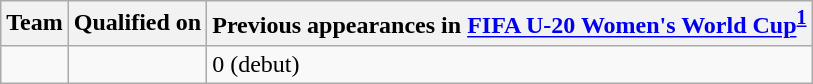<table class="wikitable sortable">
<tr>
<th>Team</th>
<th>Qualified on</th>
<th data-sort-type="number">Previous appearances in <a href='#'>FIFA U-20 Women's World Cup</a><sup><strong><a href='#'>1</a></strong></sup></th>
</tr>
<tr>
<td></td>
<td></td>
<td>0 (debut)</td>
</tr>
</table>
